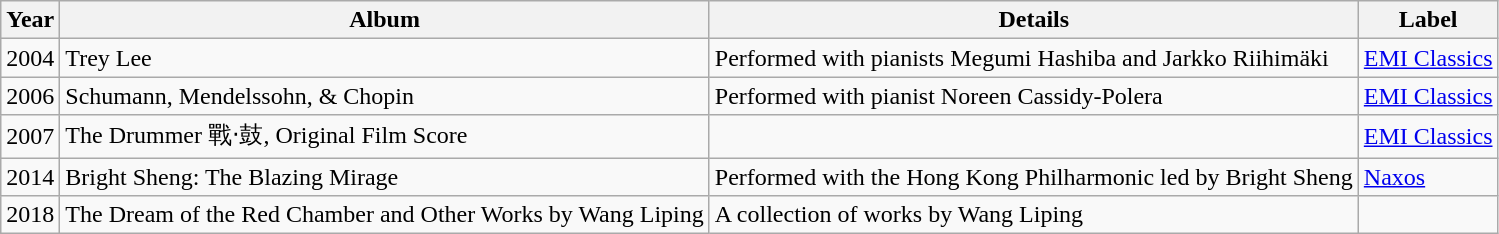<table class="wikitable sortable">
<tr>
<th>Year</th>
<th>Album</th>
<th>Details</th>
<th>Label</th>
</tr>
<tr>
<td>2004</td>
<td>Trey Lee</td>
<td>Performed with pianists Megumi Hashiba and Jarkko Riihimäki</td>
<td><a href='#'>EMI Classics</a></td>
</tr>
<tr>
<td>2006</td>
<td>Schumann, Mendelssohn, & Chopin</td>
<td>Performed with pianist Noreen Cassidy-Polera</td>
<td><a href='#'>EMI Classics</a></td>
</tr>
<tr>
<td>2007</td>
<td>The Drummer 戰‧鼓, Original Film Score</td>
<td></td>
<td><a href='#'>EMI Classics</a></td>
</tr>
<tr>
<td>2014</td>
<td>Bright Sheng: The Blazing Mirage</td>
<td>Performed with the Hong Kong Philharmonic led by Bright Sheng</td>
<td><a href='#'>Naxos</a></td>
</tr>
<tr>
<td>2018</td>
<td>The Dream of the Red Chamber and Other Works by Wang Liping</td>
<td>A collection of works by Wang Liping</td>
<td></td>
</tr>
</table>
